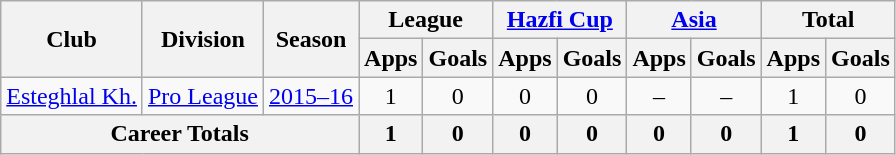<table class="wikitable" style="text-align: center;">
<tr>
<th rowspan="2">Club</th>
<th rowspan="2">Division</th>
<th rowspan="2">Season</th>
<th colspan="2">League</th>
<th colspan="2"><a href='#'>Hazfi Cup</a></th>
<th colspan="2"><a href='#'>Asia</a></th>
<th colspan="2">Total</th>
</tr>
<tr>
<th>Apps</th>
<th>Goals</th>
<th>Apps</th>
<th>Goals</th>
<th>Apps</th>
<th>Goals</th>
<th>Apps</th>
<th>Goals</th>
</tr>
<tr>
<td><a href='#'>Esteghlal Kh.</a></td>
<td><a href='#'>Pro League</a></td>
<td><a href='#'>2015–16</a></td>
<td>1</td>
<td>0</td>
<td>0</td>
<td>0</td>
<td>–</td>
<td>–</td>
<td>1</td>
<td>0</td>
</tr>
<tr>
<th colspan=3>Career Totals</th>
<th>1</th>
<th>0</th>
<th>0</th>
<th>0</th>
<th>0</th>
<th>0</th>
<th>1</th>
<th>0</th>
</tr>
</table>
